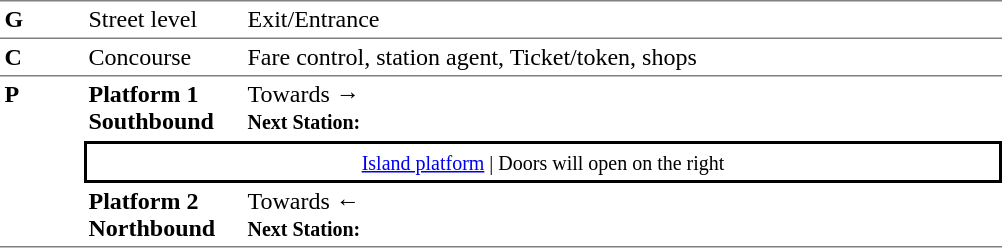<table table border=0 cellspacing=0 cellpadding=3>
<tr>
<td style="border-top:solid 1px grey;border-bottom:solid 1px grey;" width=50 valign=top><strong>G</strong></td>
<td style="border-top:solid 1px grey;border-bottom:solid 1px grey;" width=100 valign=top>Street level</td>
<td style="border-top:solid 1px grey;border-bottom:solid 1px grey;" width=500 valign=top>Exit/Entrance</td>
</tr>
<tr>
<td style="border-bottom:solid 1px grey;"><strong>C</strong></td>
<td style="border-bottom:solid 1px grey;">Concourse</td>
<td style="border-bottom:solid 1px grey;">Fare control, station agent, Ticket/token, shops</td>
</tr>
<tr>
<td style="border-bottom:solid 1px grey;" width=50 rowspan=3 valign=top><strong>P</strong></td>
<td style="border-bottom:solid 1px white;" width=100><span><strong>Platform 1</strong><br><strong>Southbound</strong></span></td>
<td style="border-bottom:solid 1px white;" width=500>Towards → <br><small><strong>Next Station:</strong> </small></td>
</tr>
<tr>
<td style="border-top:solid 2px black;border-right:solid 2px black;border-left:solid 2px black;border-bottom:solid 2px black;text-align:center;" colspan=2><small><a href='#'>Island platform</a> | Doors will open on the right </small></td>
</tr>
<tr>
<td style="border-bottom:solid 1px grey;" width=100><span><strong>Platform 2</strong><br><strong>Northbound</strong></span></td>
<td style="border-bottom:solid 1px grey;" width="500">Towards ← <br><small><strong>Next Station:</strong> </small></td>
</tr>
</table>
